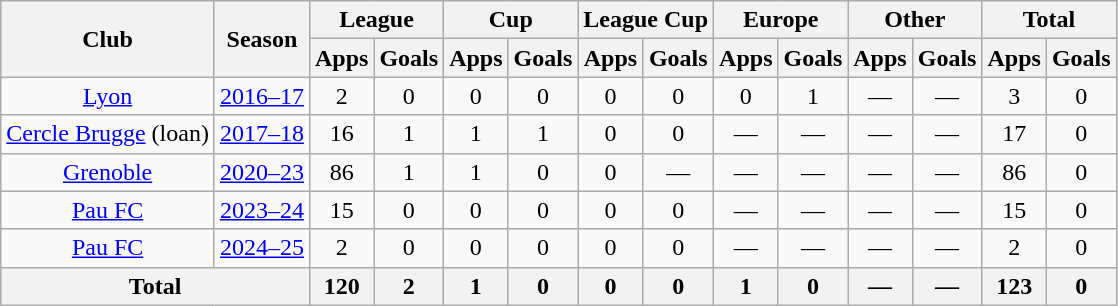<table class="wikitable" style="text-align: center">
<tr>
<th rowspan="2">Club</th>
<th rowspan="2">Season</th>
<th colspan="2">League</th>
<th colspan="2">Cup</th>
<th colspan="2">League Cup</th>
<th colspan="2">Europe</th>
<th colspan="2">Other</th>
<th colspan="2">Total</th>
</tr>
<tr>
<th>Apps</th>
<th>Goals</th>
<th>Apps</th>
<th>Goals</th>
<th>Apps</th>
<th>Goals</th>
<th>Apps</th>
<th>Goals</th>
<th>Apps</th>
<th>Goals</th>
<th>Apps</th>
<th>Goals</th>
</tr>
<tr>
<td><a href='#'>Lyon</a></td>
<td><a href='#'>2016–17</a></td>
<td>2</td>
<td>0</td>
<td>0</td>
<td>0</td>
<td>0</td>
<td>0</td>
<td>0</td>
<td>1</td>
<td>—</td>
<td>—</td>
<td>3</td>
<td>0</td>
</tr>
<tr>
<td><a href='#'>Cercle Brugge</a> (loan)</td>
<td><a href='#'>2017–18</a></td>
<td>16</td>
<td>1</td>
<td>1</td>
<td>1</td>
<td>0</td>
<td>0</td>
<td>—</td>
<td>—</td>
<td>—</td>
<td>—</td>
<td>17</td>
<td>0</td>
</tr>
<tr>
<td><a href='#'>Grenoble</a></td>
<td><a href='#'>2020–23</a></td>
<td>86</td>
<td>1</td>
<td>1</td>
<td>0</td>
<td>0</td>
<td>—</td>
<td>—</td>
<td>—</td>
<td>—</td>
<td>—</td>
<td>86</td>
<td>0</td>
</tr>
<tr>
<td><a href='#'>Pau FC</a></td>
<td><a href='#'>2023–24</a></td>
<td>15</td>
<td>0</td>
<td>0</td>
<td>0</td>
<td>0</td>
<td>0</td>
<td>—</td>
<td>—</td>
<td>—</td>
<td>—</td>
<td>15</td>
<td>0</td>
</tr>
<tr>
<td><a href='#'>Pau FC</a></td>
<td><a href='#'>2024–25</a></td>
<td>2</td>
<td>0</td>
<td>0</td>
<td>0</td>
<td>0</td>
<td>0</td>
<td>—</td>
<td>—</td>
<td>—</td>
<td>—</td>
<td>2</td>
<td>0</td>
</tr>
<tr>
<th colspan="2">Total</th>
<th>120</th>
<th>2</th>
<th>1</th>
<th>0</th>
<th>0</th>
<th>0</th>
<th>1</th>
<th>0</th>
<th>—</th>
<th>—</th>
<th>123</th>
<th>0</th>
</tr>
</table>
